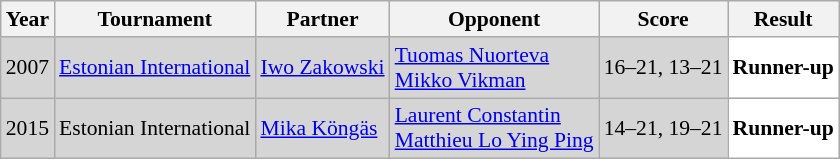<table class="sortable wikitable" style="font-size: 90%;">
<tr>
<th>Year</th>
<th>Tournament</th>
<th>Partner</th>
<th>Opponent</th>
<th>Score</th>
<th>Result</th>
</tr>
<tr style="background:#D5D5D5">
<td align="center">2007</td>
<td align="left"><a href='#'>Estonian International</a></td>
<td align="left"> <a href='#'>Iwo Zakowski</a></td>
<td align="left"> <a href='#'>Tuomas Nuorteva</a><br> <a href='#'>Mikko Vikman</a></td>
<td align="left">16–21, 13–21</td>
<td style="text-align:left; background:white"> <strong>Runner-up</strong></td>
</tr>
<tr style="background:#D5D5D5">
<td align="center">2015</td>
<td align="left">Estonian International</td>
<td align="left"> <a href='#'>Mika Köngäs</a></td>
<td align="left"> <a href='#'>Laurent Constantin</a><br> <a href='#'>Matthieu Lo Ying Ping</a></td>
<td align="left">14–21, 19–21</td>
<td style="text-align:left; background:white"> <strong>Runner-up</strong></td>
</tr>
</table>
